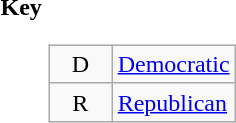<table>
<tr valign=top>
<th>Key</th>
<td><br><table class=wikitable>
<tr>
<td align=center width=35px >D</td>
<td><a href='#'>Democratic</a></td>
</tr>
<tr>
<td align=center width=35px >R</td>
<td><a href='#'>Republican</a></td>
</tr>
</table>
</td>
</tr>
</table>
